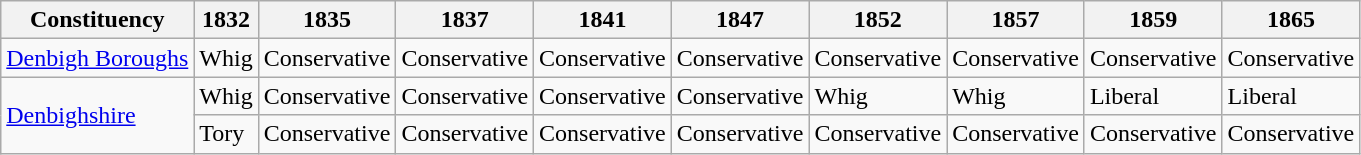<table class=wikitable sortable>
<tr>
<th>Constituency</th>
<th>1832</th>
<th>1835</th>
<th>1837</th>
<th>1841</th>
<th>1847</th>
<th>1852</th>
<th>1857</th>
<th>1859</th>
<th>1865</th>
</tr>
<tr>
<td><a href='#'>Denbigh Boroughs</a></td>
<td bgcolor=>Whig</td>
<td bgcolor=>Conservative</td>
<td bgcolor=>Conservative</td>
<td bgcolor=>Conservative</td>
<td bgcolor=>Conservative</td>
<td bgcolor=>Conservative</td>
<td bgcolor=>Conservative</td>
<td bgcolor=>Conservative</td>
<td bgcolor=>Conservative</td>
</tr>
<tr>
<td rowspan=2><a href='#'>Denbighshire</a></td>
<td bgcolor=>Whig</td>
<td bgcolor=>Conservative</td>
<td bgcolor=>Conservative</td>
<td bgcolor=>Conservative</td>
<td bgcolor=>Conservative</td>
<td bgcolor=>Whig</td>
<td bgcolor=>Whig</td>
<td bgcolor=>Liberal</td>
<td bgcolor=>Liberal</td>
</tr>
<tr>
<td bgcolor=>Tory</td>
<td bgcolor=>Conservative</td>
<td bgcolor=>Conservative</td>
<td bgcolor=>Conservative</td>
<td bgcolor=>Conservative</td>
<td bgcolor=>Conservative</td>
<td bgcolor=>Conservative</td>
<td bgcolor=>Conservative</td>
<td bgcolor=>Conservative</td>
</tr>
</table>
